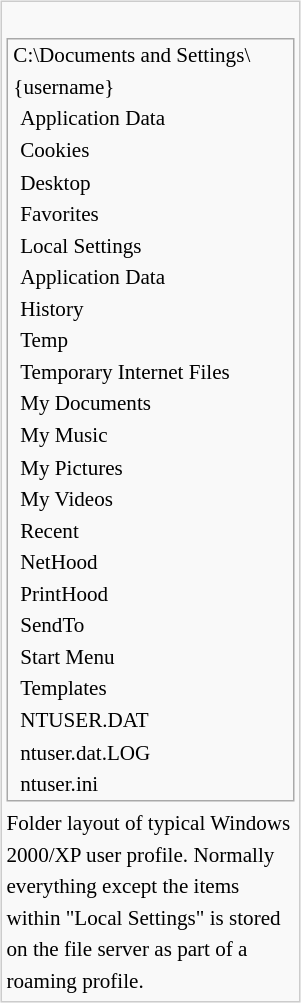<table style="width:200px; float:right; border:1px solid #ccc; background:#f9f9f9; font-size:88%; line-height:1.5em; margin:5px;">
<tr>
<td><br><table style="margin:auto; border:1px solid darkgrey;" cellpadding="0" cellspacing="0">
<tr>
<td></td>
<td colspan="3">C:\Documents and Settings\{username}</td>
</tr>
<tr>
<td> </td>
<td></td>
<td colspan="2">Application Data</td>
</tr>
<tr>
<td> </td>
<td></td>
<td colspan="2">Cookies</td>
</tr>
<tr>
<td> </td>
<td></td>
<td colspan="2">Desktop</td>
</tr>
<tr>
<td> </td>
<td></td>
<td colspan="2">Favorites</td>
</tr>
<tr>
<td> </td>
<td></td>
<td colspan="2">Local Settings</td>
</tr>
<tr>
<td> </td>
<td> </td>
<td></td>
<td>Application Data</td>
</tr>
<tr>
<td> </td>
<td> </td>
<td></td>
<td>History</td>
</tr>
<tr>
<td> </td>
<td> </td>
<td></td>
<td>Temp</td>
</tr>
<tr>
<td> </td>
<td> </td>
<td></td>
<td>Temporary Internet Files</td>
</tr>
<tr>
<td> </td>
<td></td>
<td colspan="2">My Documents</td>
</tr>
<tr>
<td> </td>
<td> </td>
<td></td>
<td>My Music</td>
</tr>
<tr>
<td> </td>
<td> </td>
<td></td>
<td>My Pictures</td>
</tr>
<tr>
<td> </td>
<td> </td>
<td></td>
<td>My Videos</td>
</tr>
<tr>
<td> </td>
<td></td>
<td colspan="2">Recent</td>
</tr>
<tr>
<td> </td>
<td></td>
<td colspan="2">NetHood</td>
</tr>
<tr>
<td> </td>
<td></td>
<td colspan="2">PrintHood</td>
</tr>
<tr>
<td> </td>
<td></td>
<td colspan="2">SendTo</td>
</tr>
<tr>
<td> </td>
<td></td>
<td colspan="2">Start Menu</td>
</tr>
<tr>
<td> </td>
<td></td>
<td colspan="2">Templates</td>
</tr>
<tr>
<td> </td>
<td></td>
<td colspan="2">NTUSER.DAT</td>
</tr>
<tr>
<td> </td>
<td></td>
<td colspan="2">ntuser.dat.LOG</td>
</tr>
<tr>
<td> </td>
<td></td>
<td colspan="2">ntuser.ini</td>
</tr>
</table>
</td>
</tr>
<tr>
<td colspan="3">Folder layout of typical Windows 2000/XP user profile. Normally everything except the items within "Local Settings" is stored on the file server as part of a roaming profile.</td>
</tr>
</table>
